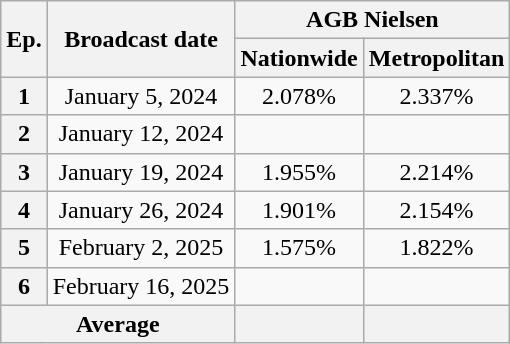<table class="wikitable" style="text-align:center">
<tr>
<th rowspan="2">Ep.</th>
<th rowspan="2">Broadcast date</th>
<th colspan="2">AGB Nielsen</th>
</tr>
<tr>
<th>Nationwide</th>
<th>Metropolitan</th>
</tr>
<tr>
<th>1</th>
<td>January 5, 2024</td>
<td>2.078% </td>
<td>2.337% </td>
</tr>
<tr>
<th>2</th>
<td>January 12, 2024</td>
<td><strong></strong> </td>
<td><strong></strong> </td>
</tr>
<tr>
<th>3</th>
<td>January 19, 2024</td>
<td>1.955% </td>
<td>2.214% </td>
</tr>
<tr>
<th>4</th>
<td>January 26, 2024</td>
<td>1.901% </td>
<td>2.154% </td>
</tr>
<tr>
<th>5</th>
<td>February 2, 2025</td>
<td>1.575% </td>
<td>1.822% </td>
</tr>
<tr>
<th>6</th>
<td>February 16, 2025</td>
<td><strong></strong> </td>
<td><strong></strong> </td>
</tr>
<tr>
<th colspan="2">Average</th>
<th></th>
<th></th>
</tr>
</table>
